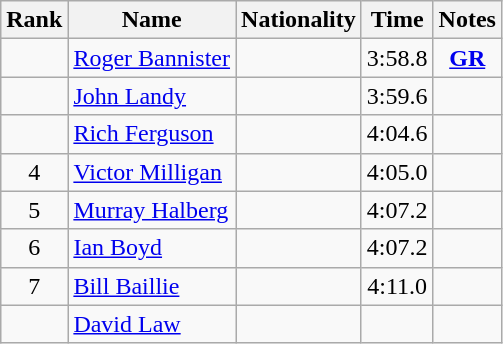<table class="wikitable sortable" style=" text-align:center">
<tr>
<th>Rank</th>
<th>Name</th>
<th>Nationality</th>
<th>Time</th>
<th>Notes</th>
</tr>
<tr>
<td></td>
<td align=left><a href='#'>Roger Bannister</a></td>
<td align=left></td>
<td>3:58.8</td>
<td><strong><a href='#'>GR</a></strong></td>
</tr>
<tr>
<td></td>
<td align=left><a href='#'>John Landy</a></td>
<td align=left></td>
<td>3:59.6</td>
<td></td>
</tr>
<tr>
<td></td>
<td align=left><a href='#'>Rich Ferguson</a></td>
<td align=left></td>
<td>4:04.6</td>
<td></td>
</tr>
<tr>
<td>4</td>
<td align=left><a href='#'>Victor Milligan</a></td>
<td align=left></td>
<td>4:05.0</td>
<td></td>
</tr>
<tr>
<td>5</td>
<td align=left><a href='#'>Murray Halberg</a></td>
<td align=left></td>
<td>4:07.2</td>
<td></td>
</tr>
<tr>
<td>6</td>
<td align=left><a href='#'>Ian Boyd</a></td>
<td align=left></td>
<td>4:07.2</td>
<td></td>
</tr>
<tr>
<td>7</td>
<td align=left><a href='#'>Bill Baillie</a></td>
<td align=left></td>
<td>4:11.0</td>
<td></td>
</tr>
<tr>
<td></td>
<td align=left><a href='#'>David Law</a></td>
<td align=left></td>
<td></td>
<td></td>
</tr>
</table>
